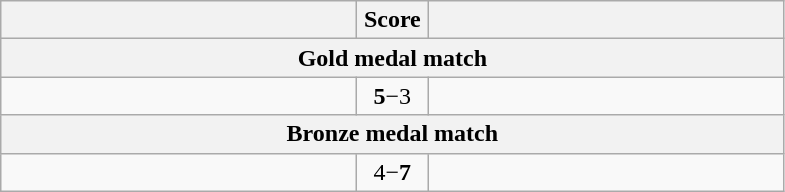<table class="wikitable" style="text-align: left; ">
<tr>
<th align="right" width="230"></th>
<th width="40">Score</th>
<th align="left" width="230"></th>
</tr>
<tr>
<th colspan=3>Gold medal match</th>
</tr>
<tr>
<td><strong></strong></td>
<td align="center"><strong>5</strong>−3</td>
<td></td>
</tr>
<tr>
<th colspan=3>Bronze medal match</th>
</tr>
<tr>
<td></td>
<td align="center">4−<strong>7</strong></td>
<td><strong></strong></td>
</tr>
</table>
